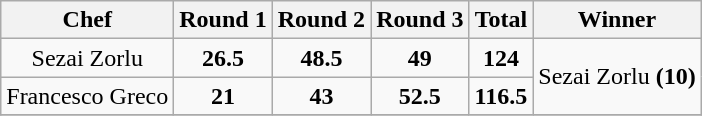<table class="wikitable"  style="float:left; margin:auto; text-align:center;">
<tr>
<th>Chef</th>
<th>Round 1</th>
<th>Round 2</th>
<th>Round 3</th>
<th>Total</th>
<th>Winner</th>
</tr>
<tr>
<td>Sezai Zorlu</td>
<td><strong>26.5</strong></td>
<td><strong>48.5</strong></td>
<td><strong>49</strong></td>
<td><strong>124</strong></td>
<td rowspan=2>Sezai Zorlu <strong>(10)</strong></td>
</tr>
<tr>
<td>Francesco Greco</td>
<td><strong>21</strong></td>
<td><strong>43</strong></td>
<td><strong>52.5</strong></td>
<td><strong>116.5</strong></td>
</tr>
<tr>
</tr>
</table>
